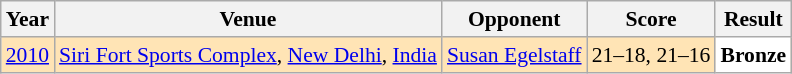<table class="sortable wikitable" style="font-size:90%;">
<tr>
<th>Year</th>
<th>Venue</th>
<th>Opponent</th>
<th>Score</th>
<th>Result</th>
</tr>
<tr style="background:#FFE4B5">
<td align="center"><a href='#'>2010</a></td>
<td align="left"><a href='#'>Siri Fort Sports Complex</a>, <a href='#'>New Delhi</a>, <a href='#'>India</a></td>
<td align="left"> <a href='#'>Susan Egelstaff</a></td>
<td align="left">21–18, 21–16</td>
<td style="text-align:left; background:white"> <strong>Bronze</strong></td>
</tr>
</table>
